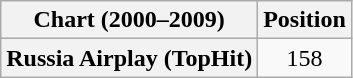<table class="wikitable plainrowheaders" style="text-align:center">
<tr>
<th scope="col">Chart (2000–2009)</th>
<th scope="col">Position</th>
</tr>
<tr>
<th scope="row">Russia Airplay (TopHit)</th>
<td>158</td>
</tr>
</table>
